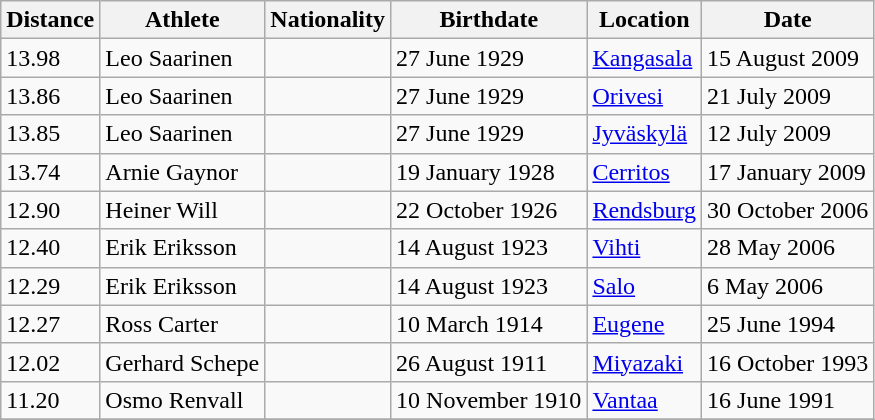<table class="wikitable">
<tr>
<th>Distance</th>
<th>Athlete</th>
<th>Nationality</th>
<th>Birthdate</th>
<th>Location</th>
<th>Date</th>
</tr>
<tr>
<td>13.98</td>
<td>Leo Saarinen</td>
<td></td>
<td>27 June 1929</td>
<td><a href='#'>Kangasala</a></td>
<td>15 August 2009</td>
</tr>
<tr>
<td>13.86</td>
<td>Leo Saarinen</td>
<td></td>
<td>27 June 1929</td>
<td><a href='#'>Orivesi</a></td>
<td>21 July 2009</td>
</tr>
<tr>
<td>13.85</td>
<td>Leo Saarinen</td>
<td></td>
<td>27 June 1929</td>
<td><a href='#'>Jyväskylä</a></td>
<td>12 July 2009</td>
</tr>
<tr>
<td>13.74</td>
<td>Arnie Gaynor</td>
<td></td>
<td>19 January 1928</td>
<td><a href='#'>Cerritos</a></td>
<td>17 January 2009</td>
</tr>
<tr>
<td>12.90</td>
<td>Heiner Will</td>
<td></td>
<td>22 October 1926</td>
<td><a href='#'>Rendsburg</a></td>
<td>30 October 2006</td>
</tr>
<tr>
<td>12.40</td>
<td>Erik Eriksson</td>
<td></td>
<td>14 August 1923</td>
<td><a href='#'>Vihti</a></td>
<td>28 May 2006</td>
</tr>
<tr>
<td>12.29</td>
<td>Erik Eriksson</td>
<td></td>
<td>14 August 1923</td>
<td><a href='#'>Salo</a></td>
<td>6 May 2006</td>
</tr>
<tr>
<td>12.27</td>
<td>Ross Carter</td>
<td></td>
<td>10 March 1914</td>
<td><a href='#'>Eugene</a></td>
<td>25 June 1994</td>
</tr>
<tr>
<td>12.02</td>
<td>Gerhard Schepe</td>
<td></td>
<td>26 August 1911</td>
<td><a href='#'>Miyazaki</a></td>
<td>16 October 1993</td>
</tr>
<tr>
<td>11.20</td>
<td>Osmo Renvall</td>
<td></td>
<td>10 November 1910</td>
<td><a href='#'>Vantaa</a></td>
<td>16 June 1991</td>
</tr>
<tr>
</tr>
</table>
